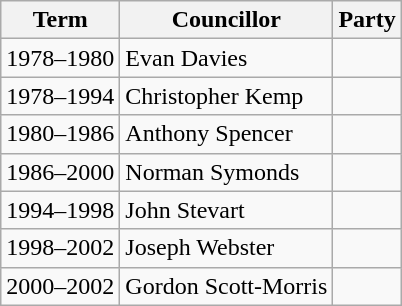<table class="wikitable">
<tr>
<th>Term</th>
<th>Councillor</th>
<th colspan=2>Party</th>
</tr>
<tr>
<td>1978–1980</td>
<td>Evan Davies</td>
<td></td>
</tr>
<tr>
<td>1978–1994</td>
<td>Christopher Kemp</td>
<td></td>
</tr>
<tr>
<td>1980–1986</td>
<td>Anthony Spencer</td>
<td></td>
</tr>
<tr>
<td>1986–2000</td>
<td>Norman Symonds</td>
<td></td>
</tr>
<tr>
<td>1994–1998</td>
<td>John Stevart</td>
<td></td>
</tr>
<tr>
<td>1998–2002</td>
<td>Joseph Webster</td>
<td></td>
</tr>
<tr>
<td>2000–2002</td>
<td>Gordon Scott-Morris</td>
<td></td>
</tr>
</table>
